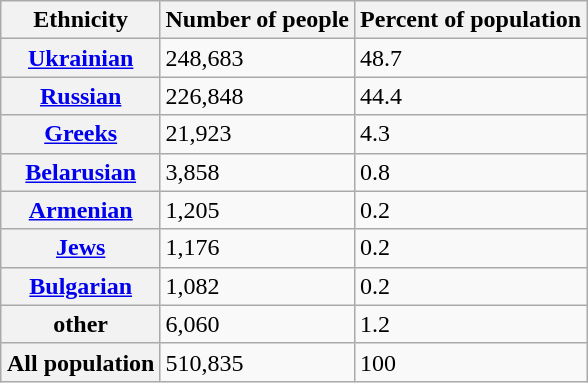<table class="wikitable" style="margin:1em auto;">
<tr>
<th>Ethnicity</th>
<th>Number of people</th>
<th>Percent of population</th>
</tr>
<tr>
<th><a href='#'>Ukrainian</a></th>
<td>248,683</td>
<td>48.7</td>
</tr>
<tr>
<th><a href='#'>Russian</a></th>
<td>226,848</td>
<td>44.4</td>
</tr>
<tr>
<th><a href='#'>Greeks</a></th>
<td>21,923</td>
<td>4.3</td>
</tr>
<tr>
<th><a href='#'>Belarusian</a></th>
<td>3,858</td>
<td>0.8</td>
</tr>
<tr>
<th><a href='#'>Armenian</a></th>
<td>1,205</td>
<td>0.2</td>
</tr>
<tr>
<th><a href='#'>Jews</a></th>
<td>1,176</td>
<td>0.2</td>
</tr>
<tr>
<th><a href='#'>Bulgarian</a></th>
<td>1,082</td>
<td>0.2</td>
</tr>
<tr>
<th>other</th>
<td>6,060</td>
<td>1.2</td>
</tr>
<tr>
<th>All population</th>
<td>510,835</td>
<td>100</td>
</tr>
</table>
